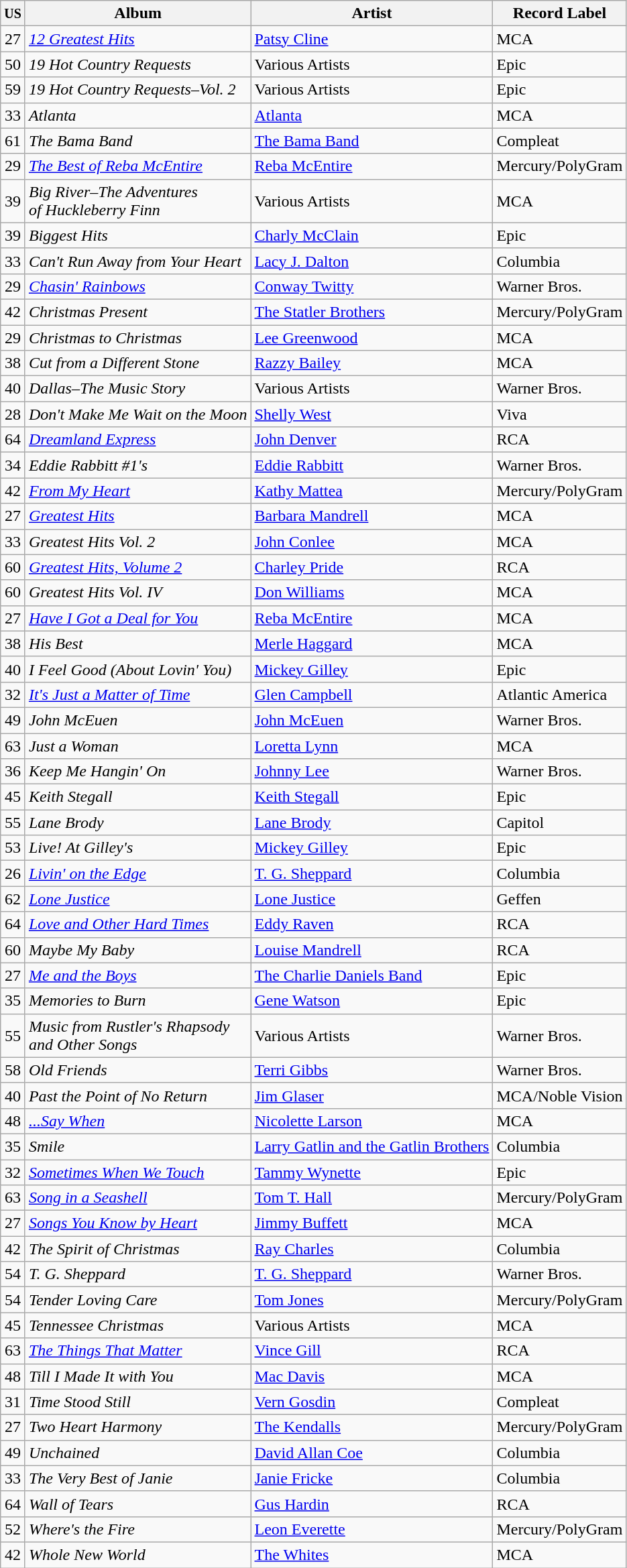<table class="wikitable sortable">
<tr>
<th><small>US</small></th>
<th>Album</th>
<th>Artist</th>
<th>Record Label</th>
</tr>
<tr>
<td style="text-align:center;">27</td>
<td><em><a href='#'>12 Greatest Hits</a></em></td>
<td><a href='#'>Patsy Cline</a></td>
<td>MCA</td>
</tr>
<tr>
<td style="text-align:center;">50</td>
<td><em>19 Hot Country Requests</em></td>
<td>Various Artists</td>
<td>Epic</td>
</tr>
<tr>
<td style="text-align:center;">59</td>
<td><em>19 Hot Country Requests–Vol. 2</em></td>
<td>Various Artists</td>
<td>Epic</td>
</tr>
<tr>
<td style="text-align:center;">33</td>
<td><em>Atlanta</em></td>
<td><a href='#'>Atlanta</a></td>
<td>MCA</td>
</tr>
<tr>
<td style="text-align:center;">61</td>
<td><em>The Bama Band</em></td>
<td><a href='#'>The Bama Band</a></td>
<td>Compleat</td>
</tr>
<tr>
<td style="text-align:center;">29</td>
<td><em><a href='#'>The Best of Reba McEntire</a></em></td>
<td><a href='#'>Reba McEntire</a></td>
<td>Mercury/PolyGram</td>
</tr>
<tr>
<td style="text-align:center;">39</td>
<td><em>Big River–The Adventures<br>of Huckleberry Finn</em></td>
<td>Various Artists</td>
<td>MCA</td>
</tr>
<tr>
<td style="text-align:center;">39</td>
<td><em>Biggest Hits</em></td>
<td><a href='#'>Charly McClain</a></td>
<td>Epic</td>
</tr>
<tr>
<td style="text-align:center;">33</td>
<td><em>Can't Run Away from Your Heart</em></td>
<td><a href='#'>Lacy J. Dalton</a></td>
<td>Columbia</td>
</tr>
<tr>
<td style="text-align:center;">29</td>
<td><em><a href='#'>Chasin' Rainbows</a></em></td>
<td><a href='#'>Conway Twitty</a></td>
<td>Warner Bros.</td>
</tr>
<tr>
<td style="text-align:center;">42</td>
<td><em>Christmas Present</em></td>
<td><a href='#'>The Statler Brothers</a></td>
<td>Mercury/PolyGram</td>
</tr>
<tr>
<td style="text-align:center;">29</td>
<td><em>Christmas to Christmas</em></td>
<td><a href='#'>Lee Greenwood</a></td>
<td>MCA</td>
</tr>
<tr>
<td style="text-align:center;">38</td>
<td><em>Cut from a Different Stone</em></td>
<td><a href='#'>Razzy Bailey</a></td>
<td>MCA</td>
</tr>
<tr>
<td style="text-align:center;">40</td>
<td><em>Dallas–The Music Story</em></td>
<td>Various Artists</td>
<td>Warner Bros.</td>
</tr>
<tr>
<td style="text-align:center;">28</td>
<td><em>Don't Make Me Wait on the Moon</em></td>
<td><a href='#'>Shelly West</a></td>
<td>Viva</td>
</tr>
<tr>
<td style="text-align:center;">64</td>
<td><em><a href='#'>Dreamland Express</a></em></td>
<td><a href='#'>John Denver</a></td>
<td>RCA</td>
</tr>
<tr>
<td style="text-align:center;">34</td>
<td><em>Eddie Rabbitt #1's</em></td>
<td><a href='#'>Eddie Rabbitt</a></td>
<td>Warner Bros.</td>
</tr>
<tr>
<td style="text-align:center;">42</td>
<td><em><a href='#'>From My Heart</a></em></td>
<td><a href='#'>Kathy Mattea</a></td>
<td>Mercury/PolyGram</td>
</tr>
<tr>
<td style="text-align:center;">27</td>
<td><em><a href='#'>Greatest Hits</a></em></td>
<td><a href='#'>Barbara Mandrell</a></td>
<td>MCA</td>
</tr>
<tr>
<td style="text-align:center;">33</td>
<td><em>Greatest Hits Vol. 2</em></td>
<td><a href='#'>John Conlee</a></td>
<td>MCA</td>
</tr>
<tr>
<td style="text-align:center;">60</td>
<td><em><a href='#'>Greatest Hits, Volume 2</a></em></td>
<td><a href='#'>Charley Pride</a></td>
<td>RCA</td>
</tr>
<tr>
<td style="text-align:center;">60</td>
<td><em>Greatest Hits Vol. IV</em></td>
<td><a href='#'>Don Williams</a></td>
<td>MCA</td>
</tr>
<tr>
<td style="text-align:center;">27</td>
<td><em><a href='#'>Have I Got a Deal for You</a></em></td>
<td><a href='#'>Reba McEntire</a></td>
<td>MCA</td>
</tr>
<tr>
<td style="text-align:center;">38</td>
<td><em>His Best</em></td>
<td><a href='#'>Merle Haggard</a></td>
<td>MCA</td>
</tr>
<tr>
<td style="text-align:center;">40</td>
<td><em>I Feel Good (About Lovin' You)</em></td>
<td><a href='#'>Mickey Gilley</a></td>
<td>Epic</td>
</tr>
<tr>
<td style="text-align:center;">32</td>
<td><em><a href='#'>It's Just a Matter of Time</a></em></td>
<td><a href='#'>Glen Campbell</a></td>
<td>Atlantic America</td>
</tr>
<tr>
<td style="text-align:center;">49</td>
<td><em>John McEuen</em></td>
<td><a href='#'>John McEuen</a></td>
<td>Warner Bros.</td>
</tr>
<tr>
<td style="text-align:center;">63</td>
<td><em>Just a Woman</em></td>
<td><a href='#'>Loretta Lynn</a></td>
<td>MCA</td>
</tr>
<tr>
<td style="text-align:center;">36</td>
<td><em>Keep Me Hangin' On</em></td>
<td><a href='#'>Johnny Lee</a></td>
<td>Warner Bros.</td>
</tr>
<tr>
<td style="text-align:center;">45</td>
<td><em>Keith Stegall</em></td>
<td><a href='#'>Keith Stegall</a></td>
<td>Epic</td>
</tr>
<tr>
<td style="text-align:center;">55</td>
<td><em>Lane Brody</em></td>
<td><a href='#'>Lane Brody</a></td>
<td>Capitol</td>
</tr>
<tr>
<td style="text-align:center;">53</td>
<td><em>Live! At Gilley's</em></td>
<td><a href='#'>Mickey Gilley</a></td>
<td>Epic</td>
</tr>
<tr>
<td style="text-align:center;">26</td>
<td><em><a href='#'>Livin' on the Edge</a></em></td>
<td><a href='#'>T. G. Sheppard</a></td>
<td>Columbia</td>
</tr>
<tr>
<td style="text-align:center;">62</td>
<td><em><a href='#'>Lone Justice</a></em></td>
<td><a href='#'>Lone Justice</a></td>
<td>Geffen</td>
</tr>
<tr>
<td style="text-align:center;">64</td>
<td><em><a href='#'>Love and Other Hard Times</a></em></td>
<td><a href='#'>Eddy Raven</a></td>
<td>RCA</td>
</tr>
<tr>
<td style="text-align:center;">60</td>
<td><em>Maybe My Baby</em></td>
<td><a href='#'>Louise Mandrell</a></td>
<td>RCA</td>
</tr>
<tr>
<td style="text-align:center;">27</td>
<td><em><a href='#'>Me and the Boys</a></em></td>
<td><a href='#'>The Charlie Daniels Band</a></td>
<td>Epic</td>
</tr>
<tr>
<td style="text-align:center;">35</td>
<td><em>Memories to Burn</em></td>
<td><a href='#'>Gene Watson</a></td>
<td>Epic</td>
</tr>
<tr>
<td style="text-align:center;">55</td>
<td><em>Music from Rustler's Rhapsody<br>and Other Songs</em></td>
<td>Various Artists</td>
<td>Warner Bros.</td>
</tr>
<tr>
<td style="text-align:center;">58</td>
<td><em>Old Friends</em></td>
<td><a href='#'>Terri Gibbs</a></td>
<td>Warner Bros.</td>
</tr>
<tr>
<td style="text-align:center;">40</td>
<td><em>Past the Point of No Return</em></td>
<td><a href='#'>Jim Glaser</a></td>
<td>MCA/Noble Vision</td>
</tr>
<tr>
<td style="text-align:center;">48</td>
<td><em><a href='#'>...Say When</a></em></td>
<td><a href='#'>Nicolette Larson</a></td>
<td>MCA</td>
</tr>
<tr>
<td style="text-align:center;">35</td>
<td><em>Smile</em></td>
<td><a href='#'>Larry Gatlin and the Gatlin Brothers</a></td>
<td>Columbia</td>
</tr>
<tr>
<td style="text-align:center;">32</td>
<td><em><a href='#'>Sometimes When We Touch</a></em></td>
<td><a href='#'>Tammy Wynette</a></td>
<td>Epic</td>
</tr>
<tr>
<td style="text-align:center;">63</td>
<td><em><a href='#'>Song in a Seashell</a></em></td>
<td><a href='#'>Tom T. Hall</a></td>
<td>Mercury/PolyGram</td>
</tr>
<tr>
<td style="text-align:center;">27</td>
<td><em><a href='#'>Songs You Know by Heart</a></em></td>
<td><a href='#'>Jimmy Buffett</a></td>
<td>MCA</td>
</tr>
<tr>
<td style="text-align:center;">42</td>
<td><em>The Spirit of Christmas</em></td>
<td><a href='#'>Ray Charles</a></td>
<td>Columbia</td>
</tr>
<tr>
<td style="text-align:center;">54</td>
<td><em>T. G. Sheppard</em></td>
<td><a href='#'>T. G. Sheppard</a></td>
<td>Warner Bros.</td>
</tr>
<tr>
<td style="text-align:center;">54</td>
<td><em>Tender Loving Care</em></td>
<td><a href='#'>Tom Jones</a></td>
<td>Mercury/PolyGram</td>
</tr>
<tr>
<td style="text-align:center;">45</td>
<td><em>Tennessee Christmas</em></td>
<td>Various Artists</td>
<td>MCA</td>
</tr>
<tr>
<td style="text-align:center;">63</td>
<td><em><a href='#'>The Things That Matter</a></em></td>
<td><a href='#'>Vince Gill</a></td>
<td>RCA</td>
</tr>
<tr>
<td style="text-align:center;">48</td>
<td><em>Till I Made It with You</em></td>
<td><a href='#'>Mac Davis</a></td>
<td>MCA</td>
</tr>
<tr>
<td style="text-align:center;">31</td>
<td><em>Time Stood Still</em></td>
<td><a href='#'>Vern Gosdin</a></td>
<td>Compleat</td>
</tr>
<tr>
<td style="text-align:center;">27</td>
<td><em>Two Heart Harmony</em></td>
<td><a href='#'>The Kendalls</a></td>
<td>Mercury/PolyGram</td>
</tr>
<tr>
<td style="text-align:center;">49</td>
<td><em>Unchained</em></td>
<td><a href='#'>David Allan Coe</a></td>
<td>Columbia</td>
</tr>
<tr>
<td style="text-align:center;">33</td>
<td><em>The Very Best of Janie</em></td>
<td><a href='#'>Janie Fricke</a></td>
<td>Columbia</td>
</tr>
<tr>
<td style="text-align:center;">64</td>
<td><em>Wall of Tears</em></td>
<td><a href='#'>Gus Hardin</a></td>
<td>RCA</td>
</tr>
<tr>
<td style="text-align:center;">52</td>
<td><em>Where's the Fire</em></td>
<td><a href='#'>Leon Everette</a></td>
<td>Mercury/PolyGram</td>
</tr>
<tr>
<td style="text-align:center;">42</td>
<td><em>Whole New World</em></td>
<td><a href='#'>The Whites</a></td>
<td>MCA</td>
</tr>
</table>
